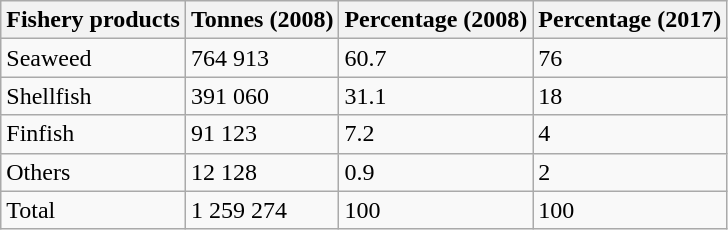<table class="wikitable">
<tr>
<th>Fishery products</th>
<th>Tonnes (2008) </th>
<th>Percentage (2008) </th>
<th>Percentage (2017) </th>
</tr>
<tr>
<td>Seaweed</td>
<td>764 913</td>
<td>60.7</td>
<td>76</td>
</tr>
<tr>
<td>Shellfish</td>
<td>391 060</td>
<td>31.1</td>
<td>18</td>
</tr>
<tr>
<td>Finfish</td>
<td>91 123</td>
<td>7.2</td>
<td>4</td>
</tr>
<tr>
<td>Others</td>
<td>12 128</td>
<td>0.9</td>
<td>2</td>
</tr>
<tr>
<td>Total</td>
<td>1 259 274</td>
<td>100</td>
<td>100</td>
</tr>
</table>
